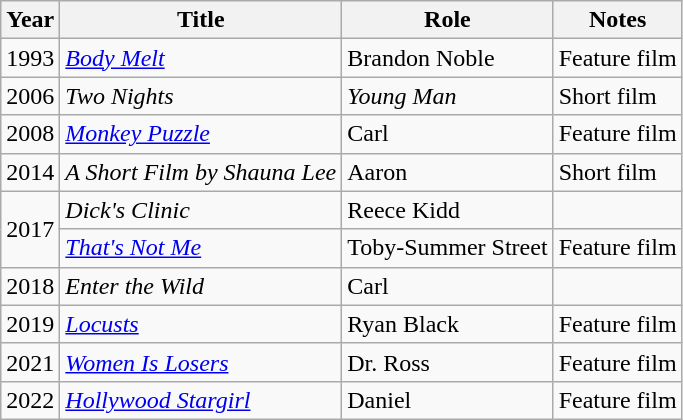<table class="wikitable sortable">
<tr>
<th>Year</th>
<th>Title</th>
<th>Role</th>
<th>Notes</th>
</tr>
<tr>
<td>1993</td>
<td><em><a href='#'>Body Melt</a></em></td>
<td>Brandon Noble</td>
<td>Feature film</td>
</tr>
<tr>
<td>2006</td>
<td><em>Two Nights</em></td>
<td><em>Young Man</em></td>
<td>Short film</td>
</tr>
<tr>
<td>2008</td>
<td><em><a href='#'>Monkey Puzzle</a></em></td>
<td>Carl</td>
<td>Feature film</td>
</tr>
<tr>
<td>2014</td>
<td><em>A Short Film by Shauna Lee</em></td>
<td>Aaron</td>
<td>Short film</td>
</tr>
<tr>
<td rowspan="2">2017</td>
<td><em>Dick's Clinic</em></td>
<td>Reece Kidd</td>
<td></td>
</tr>
<tr>
<td><em><a href='#'>That's Not Me</a></em></td>
<td>Toby-Summer Street</td>
<td>Feature film</td>
</tr>
<tr>
<td>2018</td>
<td><em>Enter the Wild</em></td>
<td>Carl</td>
<td></td>
</tr>
<tr>
<td>2019</td>
<td><em><a href='#'>Locusts</a></em></td>
<td>Ryan Black</td>
<td>Feature film</td>
</tr>
<tr>
<td>2021</td>
<td><em><a href='#'>Women Is Losers</a></em></td>
<td>Dr. Ross</td>
<td>Feature film</td>
</tr>
<tr>
<td>2022</td>
<td><em><a href='#'>Hollywood Stargirl</a></em></td>
<td>Daniel</td>
<td>Feature film</td>
</tr>
</table>
